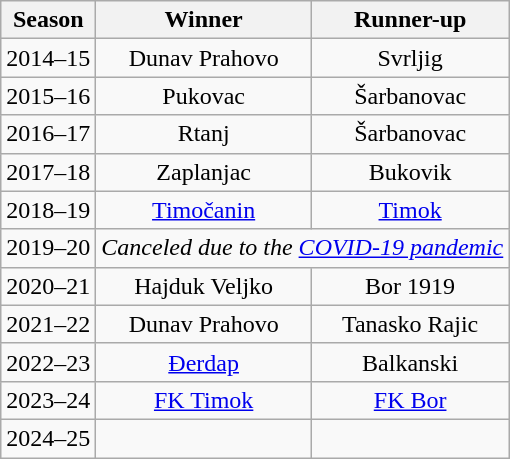<table class="wikitable sortable" style="text-align:center">
<tr>
<th>Season</th>
<th>Winner</th>
<th>Runner-up</th>
</tr>
<tr>
<td>2014–15 </td>
<td>Dunav Prahovo</td>
<td>Svrljig</td>
</tr>
<tr>
<td>2015–16 </td>
<td>Pukovac</td>
<td>Šarbanovac</td>
</tr>
<tr>
<td>2016–17 </td>
<td>Rtanj</td>
<td>Šarbanovac</td>
</tr>
<tr>
<td>2017–18 </td>
<td>Zaplanjac</td>
<td>Bukovik</td>
</tr>
<tr>
<td>2018–19 </td>
<td><a href='#'>Timočanin</a></td>
<td><a href='#'>Timok</a></td>
</tr>
<tr>
<td>2019–20 </td>
<td colspan=6><em>Canceled due to the <a href='#'>COVID-19 pandemic</a></td>
</tr>
<tr>
<td>2020–21 </td>
<td>Hajduk Veljko</td>
<td>Bor 1919</td>
</tr>
<tr>
<td>2021–22 </td>
<td>Dunav Prahovo</td>
<td>Tanasko Rajic</td>
</tr>
<tr>
<td>2022–23 </td>
<td><a href='#'>Đerdap</a></td>
<td>Balkanski</td>
</tr>
<tr>
<td>2023–24 </td>
<td><a href='#'>FK Timok</a></td>
<td><a href='#'>FK Bor</a></td>
</tr>
<tr>
<td>2024–25 </td>
<td></td>
<td></td>
</tr>
</table>
